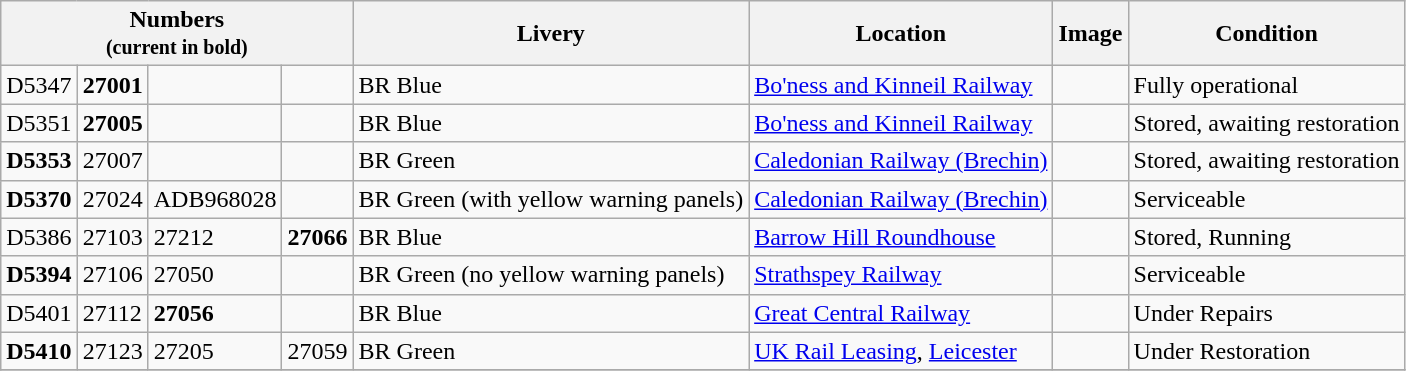<table class="wikitable" style=text-align:centre>
<tr>
<th colspan=4>Numbers <br><small>(current in bold)</small></th>
<th>Livery</th>
<th>Location</th>
<th>Image</th>
<th>Condition</th>
</tr>
<tr>
<td>D5347</td>
<td><strong>27001</strong></td>
<td></td>
<td></td>
<td align=left>BR Blue</td>
<td align=left><a href='#'>Bo'ness and Kinneil Railway</a></td>
<td align=left></td>
<td align=left>Fully operational</td>
</tr>
<tr>
<td>D5351</td>
<td><strong>27005</strong></td>
<td></td>
<td></td>
<td align=left>BR Blue</td>
<td align=left><a href='#'>Bo'ness and Kinneil Railway</a></td>
<td align=left></td>
<td align=left>Stored, awaiting restoration</td>
</tr>
<tr>
<td><strong>D5353</strong></td>
<td>27007</td>
<td></td>
<td></td>
<td align=left>BR Green</td>
<td align=left><a href='#'>Caledonian Railway (Brechin)</a></td>
<td align=left></td>
<td align=left>Stored, awaiting restoration</td>
</tr>
<tr>
<td><strong>D5370</strong></td>
<td>27024</td>
<td>ADB968028</td>
<td></td>
<td align=left>BR Green (with yellow warning panels)</td>
<td align=left><a href='#'>Caledonian Railway (Brechin)</a></td>
<td align=left></td>
<td align=left>Serviceable</td>
</tr>
<tr>
<td>D5386</td>
<td>27103</td>
<td>27212</td>
<td><strong>27066</strong></td>
<td align=left>BR Blue</td>
<td align=left><a href='#'>Barrow Hill Roundhouse</a></td>
<td align=left></td>
<td align=left>Stored, Running</td>
</tr>
<tr>
<td><strong>D5394</strong></td>
<td>27106</td>
<td>27050</td>
<td></td>
<td align=left>BR Green (no yellow warning panels)</td>
<td align=left><a href='#'>Strathspey Railway</a></td>
<td align=left></td>
<td align=left>Serviceable</td>
</tr>
<tr>
<td>D5401</td>
<td>27112</td>
<td><strong>27056</strong></td>
<td></td>
<td align=left>BR Blue</td>
<td align=left><a href='#'>Great Central Railway</a></td>
<td align=left></td>
<td align=left>Under Repairs</td>
</tr>
<tr>
<td><strong>D5410</strong></td>
<td>27123</td>
<td>27205</td>
<td>27059</td>
<td align=left>BR Green</td>
<td align=left><a href='#'>UK Rail Leasing</a>, <a href='#'>Leicester</a></td>
<td align=left></td>
<td align=left>Under Restoration</td>
</tr>
<tr>
</tr>
</table>
